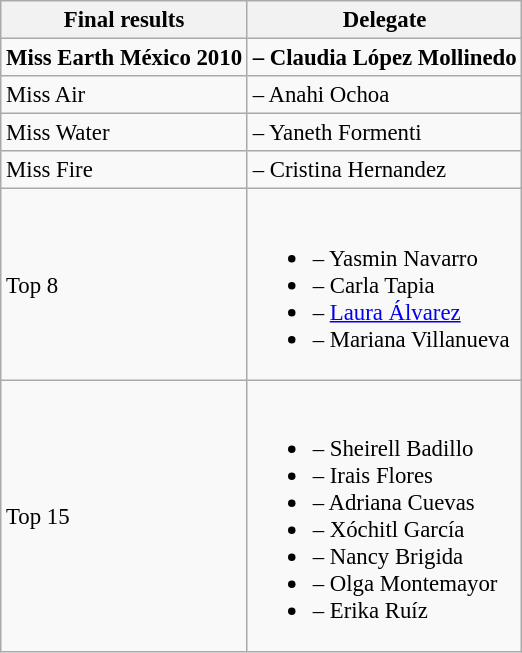<table class="wikitable" style="font-size: 95%;">
<tr>
<th>Final results</th>
<th>Delegate</th>
</tr>
<tr>
<td><strong>Miss Earth México 2010</strong></td>
<td><strong> – Claudia López Mollinedo</strong></td>
</tr>
<tr>
<td>Miss Air</td>
<td> – Anahi Ochoa</td>
</tr>
<tr>
<td>Miss Water</td>
<td> – Yaneth Formenti</td>
</tr>
<tr>
<td>Miss Fire</td>
<td> – Cristina Hernandez</td>
</tr>
<tr>
<td>Top 8</td>
<td><br><ul><li> – Yasmin Navarro</li><li> – Carla Tapia</li><li> – <a href='#'>Laura Álvarez</a></li><li> – Mariana Villanueva</li></ul></td>
</tr>
<tr>
<td>Top 15</td>
<td><br><ul><li> – Sheirell Badillo</li><li> – Irais Flores</li><li> – Adriana Cuevas</li><li> – Xóchitl García</li><li> – Nancy Brigida</li><li> – Olga Montemayor</li><li> – Erika Ruíz</li></ul></td>
</tr>
</table>
